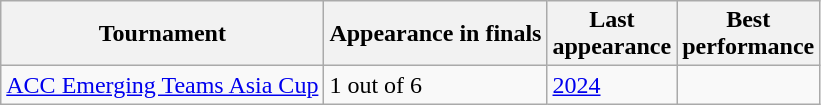<table class="wikitable sortable" style="text-align:left;">
<tr>
<th>Tournament</th>
<th data-sort-type="number">Appearance in finals</th>
<th>Last<br>appearance</th>
<th>Best<br>performance</th>
</tr>
<tr>
<td><a href='#'>ACC Emerging Teams Asia Cup</a></td>
<td>1 out of 6</td>
<td><a href='#'>2024</a></td>
<td></td>
</tr>
</table>
